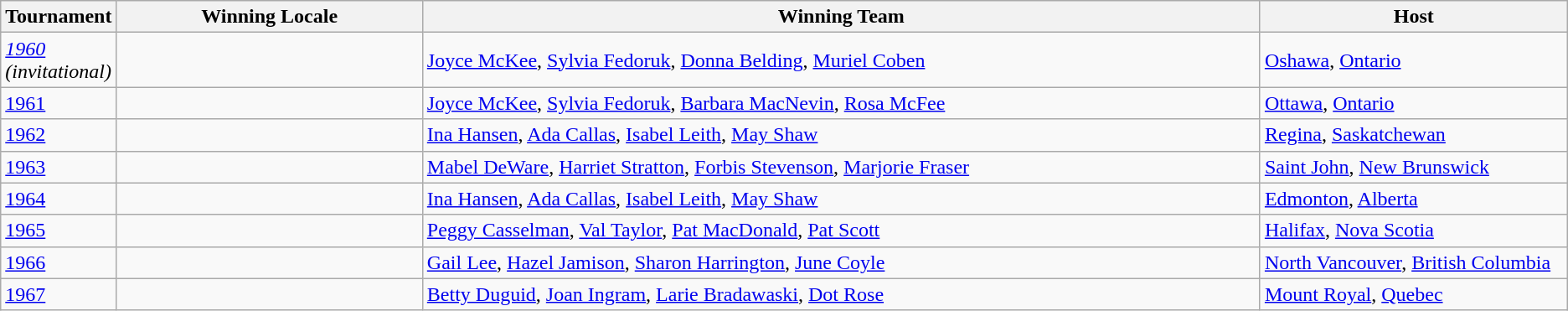<table class="wikitable">
<tr>
<th scope="col">Tournament</th>
<th scope="col" style="width:20%;">Winning Locale</th>
<th scope="col" style="width:55%;">Winning Team</th>
<th scope="col" style="width:20%;">Host</th>
</tr>
<tr>
<td><em><a href='#'>1960</a> (invitational)</em></td>
<td></td>
<td><a href='#'>Joyce McKee</a>, <a href='#'>Sylvia Fedoruk</a>, <a href='#'>Donna Belding</a>, <a href='#'>Muriel Coben</a></td>
<td><a href='#'>Oshawa</a>, <a href='#'>Ontario</a></td>
</tr>
<tr>
<td><a href='#'>1961</a></td>
<td></td>
<td><a href='#'>Joyce McKee</a>, <a href='#'>Sylvia Fedoruk</a>, <a href='#'>Barbara MacNevin</a>, <a href='#'>Rosa McFee</a></td>
<td><a href='#'>Ottawa</a>, <a href='#'>Ontario</a></td>
</tr>
<tr>
<td><a href='#'>1962</a></td>
<td></td>
<td><a href='#'>Ina Hansen</a>, <a href='#'>Ada Callas</a>, <a href='#'>Isabel Leith</a>, <a href='#'>May Shaw</a></td>
<td><a href='#'>Regina</a>, <a href='#'>Saskatchewan</a></td>
</tr>
<tr>
<td><a href='#'>1963</a></td>
<td></td>
<td><a href='#'>Mabel DeWare</a>, <a href='#'>Harriet Stratton</a>, <a href='#'>Forbis Stevenson</a>, <a href='#'>Marjorie Fraser</a></td>
<td><a href='#'>Saint John</a>, <a href='#'>New Brunswick</a></td>
</tr>
<tr>
<td><a href='#'>1964</a></td>
<td></td>
<td><a href='#'>Ina Hansen</a>, <a href='#'>Ada Callas</a>, <a href='#'>Isabel Leith</a>, <a href='#'>May Shaw</a></td>
<td><a href='#'>Edmonton</a>, <a href='#'>Alberta</a></td>
</tr>
<tr>
<td><a href='#'>1965</a></td>
<td></td>
<td><a href='#'>Peggy Casselman</a>, <a href='#'>Val Taylor</a>, <a href='#'>Pat MacDonald</a>, <a href='#'>Pat Scott</a></td>
<td><a href='#'>Halifax</a>, <a href='#'>Nova Scotia</a></td>
</tr>
<tr>
<td><a href='#'>1966</a></td>
<td></td>
<td><a href='#'>Gail Lee</a>, <a href='#'>Hazel Jamison</a>, <a href='#'>Sharon Harrington</a>, <a href='#'>June Coyle</a></td>
<td><a href='#'>North Vancouver</a>, <a href='#'>British Columbia</a></td>
</tr>
<tr>
<td><a href='#'>1967</a></td>
<td></td>
<td><a href='#'>Betty Duguid</a>, <a href='#'>Joan Ingram</a>, <a href='#'>Larie Bradawaski</a>, <a href='#'>Dot Rose</a></td>
<td><a href='#'>Mount Royal</a>, <a href='#'>Quebec</a></td>
</tr>
</table>
